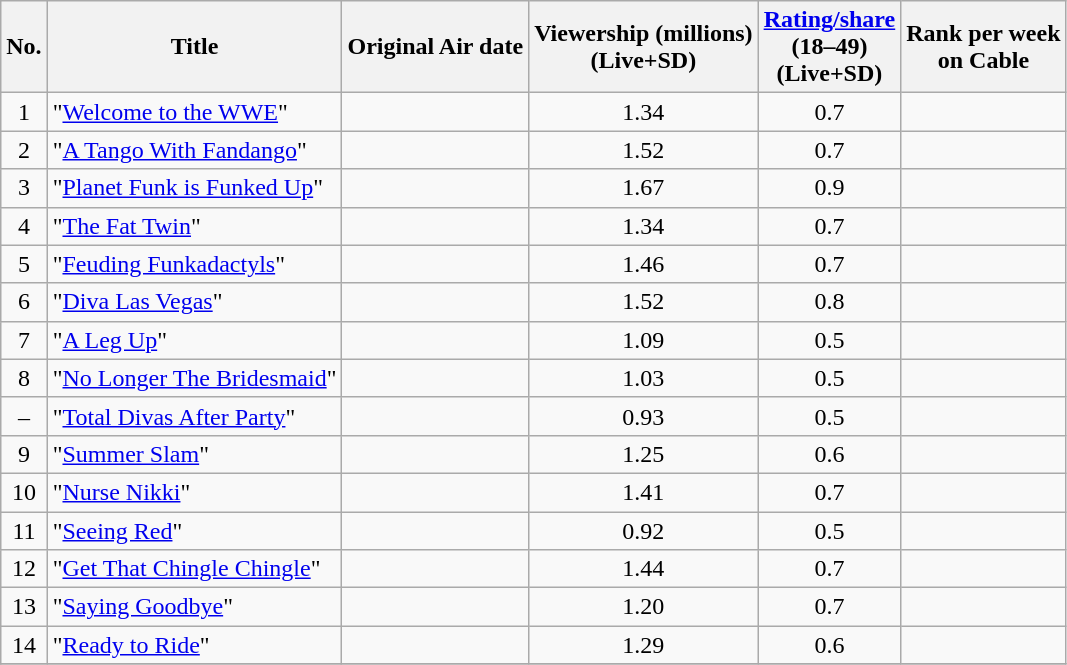<table class="wikitable sortable" style="text-align:center;">
<tr>
<th>No.</th>
<th>Title</th>
<th>Original Air date</th>
<th data-sort-type="number">Viewership (millions)<br>(Live+SD)</th>
<th data-sort-type="number"><a href='#'>Rating/share</a><br>(18–49)<br>(Live+SD)</th>
<th data-sort-type="number">Rank per week<br>on Cable</th>
</tr>
<tr>
<td>1</td>
<td style="text-align:left;">"<a href='#'>Welcome to the WWE</a>"</td>
<td></td>
<td>1.34</td>
<td>0.7</td>
<td></td>
</tr>
<tr>
<td>2</td>
<td style="text-align:left;">"<a href='#'>A Tango With Fandango</a>"</td>
<td></td>
<td>1.52</td>
<td>0.7</td>
<td></td>
</tr>
<tr>
<td>3</td>
<td style="text-align:left;">"<a href='#'>Planet Funk is Funked Up</a>"</td>
<td></td>
<td>1.67</td>
<td>0.9</td>
<td></td>
</tr>
<tr>
<td>4</td>
<td style="text-align:left;">"<a href='#'>The Fat Twin</a>"</td>
<td></td>
<td>1.34</td>
<td>0.7</td>
<td></td>
</tr>
<tr>
<td>5</td>
<td style="text-align:left;">"<a href='#'>Feuding Funkadactyls</a>"</td>
<td></td>
<td>1.46</td>
<td>0.7</td>
<td></td>
</tr>
<tr>
<td>6</td>
<td style="text-align:left;">"<a href='#'>Diva Las Vegas</a>"</td>
<td></td>
<td>1.52</td>
<td>0.8</td>
<td></td>
</tr>
<tr>
<td>7</td>
<td style="text-align:left;">"<a href='#'>A Leg Up</a>"</td>
<td></td>
<td>1.09</td>
<td>0.5</td>
<td></td>
</tr>
<tr>
<td>8</td>
<td style="text-align:left;">"<a href='#'>No Longer The Bridesmaid</a>"</td>
<td></td>
<td>1.03</td>
<td>0.5</td>
<td></td>
</tr>
<tr>
<td>–</td>
<td style="text-align:left;">"<a href='#'>Total Divas After Party</a>"</td>
<td></td>
<td>0.93</td>
<td>0.5</td>
<td></td>
</tr>
<tr>
<td>9</td>
<td style="text-align:left;">"<a href='#'>Summer Slam</a>"</td>
<td></td>
<td>1.25</td>
<td>0.6</td>
<td></td>
</tr>
<tr>
<td>10</td>
<td style="text-align:left;">"<a href='#'>Nurse Nikki</a>"</td>
<td></td>
<td>1.41</td>
<td>0.7</td>
<td></td>
</tr>
<tr>
<td>11</td>
<td style="text-align:left;">"<a href='#'>Seeing Red</a>"</td>
<td></td>
<td>0.92</td>
<td>0.5</td>
<td></td>
</tr>
<tr>
<td>12</td>
<td style="text-align:left;">"<a href='#'>Get That Chingle Chingle</a>"</td>
<td></td>
<td>1.44</td>
<td>0.7</td>
<td></td>
</tr>
<tr>
<td>13</td>
<td style="text-align:left;">"<a href='#'>Saying Goodbye</a>"</td>
<td></td>
<td>1.20</td>
<td>0.7</td>
<td></td>
</tr>
<tr>
<td>14</td>
<td style="text-align:left;">"<a href='#'>Ready to Ride</a>"</td>
<td></td>
<td>1.29</td>
<td>0.6</td>
<td></td>
</tr>
<tr>
</tr>
</table>
